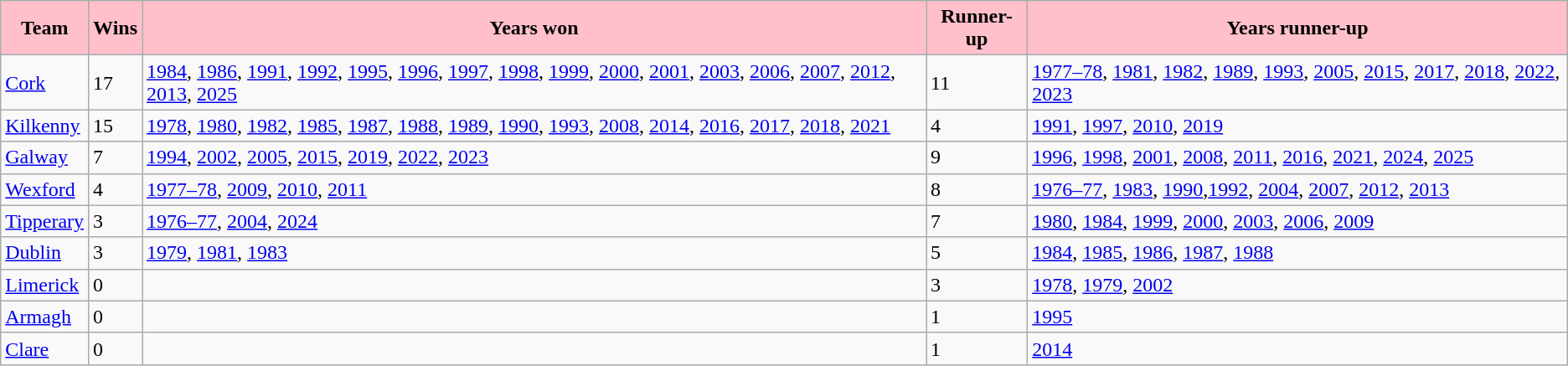<table class="wikitable">
<tr>
<th style="background:pink;">Team</th>
<th style="background:pink;">Wins</th>
<th style="background:pink;">Years won</th>
<th style="background:pink;">Runner-up</th>
<th style="background:pink;">Years runner-up</th>
</tr>
<tr>
<td> <a href='#'>Cork</a></td>
<td>17</td>
<td><a href='#'>1984</a>, <a href='#'>1986</a>, <a href='#'>1991</a>, <a href='#'>1992</a>, <a href='#'>1995</a>, <a href='#'>1996</a>, <a href='#'>1997</a>, <a href='#'>1998</a>, <a href='#'>1999</a>, <a href='#'>2000</a>, <a href='#'>2001</a>, <a href='#'>2003</a>, <a href='#'>2006</a>, <a href='#'>2007</a>, <a href='#'>2012</a>, <a href='#'>2013</a>, <a href='#'>2025</a></td>
<td>11</td>
<td><a href='#'>1977–78</a>, <a href='#'>1981</a>, <a href='#'>1982</a>, <a href='#'>1989</a>, <a href='#'>1993</a>, <a href='#'>2005</a>, <a href='#'>2015</a>, <a href='#'>2017</a>, <a href='#'>2018</a>, <a href='#'>2022</a>, <a href='#'>2023</a></td>
</tr>
<tr>
<td> <a href='#'>Kilkenny</a></td>
<td>15</td>
<td><a href='#'>1978</a>, <a href='#'>1980</a>, <a href='#'>1982</a>, <a href='#'>1985</a>, <a href='#'>1987</a>, <a href='#'>1988</a>, <a href='#'>1989</a>, <a href='#'>1990</a>, <a href='#'>1993</a>, <a href='#'>2008</a>, <a href='#'>2014</a>, <a href='#'>2016</a>, <a href='#'>2017</a>, <a href='#'>2018</a>, <a href='#'>2021</a></td>
<td>4</td>
<td><a href='#'>1991</a>, <a href='#'>1997</a>, <a href='#'>2010</a>, <a href='#'>2019</a></td>
</tr>
<tr>
<td> <a href='#'>Galway</a></td>
<td>7</td>
<td><a href='#'>1994</a>, <a href='#'>2002</a>, <a href='#'>2005</a>, <a href='#'>2015</a>, <a href='#'>2019</a>, <a href='#'>2022</a>, <a href='#'>2023</a></td>
<td>9</td>
<td><a href='#'>1996</a>, <a href='#'>1998</a>, <a href='#'>2001</a>, <a href='#'>2008</a>, <a href='#'>2011</a>, <a href='#'>2016</a>, <a href='#'>2021</a>, <a href='#'>2024</a>, <a href='#'>2025</a></td>
</tr>
<tr>
<td> <a href='#'>Wexford</a></td>
<td>4</td>
<td><a href='#'>1977–78</a>, <a href='#'>2009</a>, <a href='#'>2010</a>, <a href='#'>2011</a></td>
<td>8</td>
<td><a href='#'>1976–77</a>, <a href='#'>1983</a>, <a href='#'>1990</a>,<a href='#'>1992</a>, <a href='#'>2004</a>, <a href='#'>2007</a>, <a href='#'>2012</a>, <a href='#'>2013</a></td>
</tr>
<tr>
<td> <a href='#'>Tipperary</a></td>
<td>3</td>
<td><a href='#'>1976–77</a>, <a href='#'>2004</a>, <a href='#'>2024</a></td>
<td>7</td>
<td><a href='#'>1980</a>, <a href='#'>1984</a>, <a href='#'>1999</a>, <a href='#'>2000</a>, <a href='#'>2003</a>, <a href='#'>2006</a>, <a href='#'>2009</a></td>
</tr>
<tr>
<td> <a href='#'>Dublin</a></td>
<td>3</td>
<td><a href='#'>1979</a>, <a href='#'>1981</a>, <a href='#'>1983</a></td>
<td>5</td>
<td><a href='#'>1984</a>, <a href='#'>1985</a>, <a href='#'>1986</a>, <a href='#'>1987</a>, <a href='#'>1988</a></td>
</tr>
<tr>
<td> <a href='#'>Limerick</a></td>
<td>0</td>
<td></td>
<td>3</td>
<td><a href='#'>1978</a>, <a href='#'>1979</a>, <a href='#'>2002</a></td>
</tr>
<tr>
<td> <a href='#'>Armagh</a></td>
<td>0</td>
<td></td>
<td>1</td>
<td><a href='#'>1995</a></td>
</tr>
<tr>
<td> <a href='#'>Clare</a></td>
<td>0</td>
<td></td>
<td>1</td>
<td><a href='#'>2014</a></td>
</tr>
</table>
